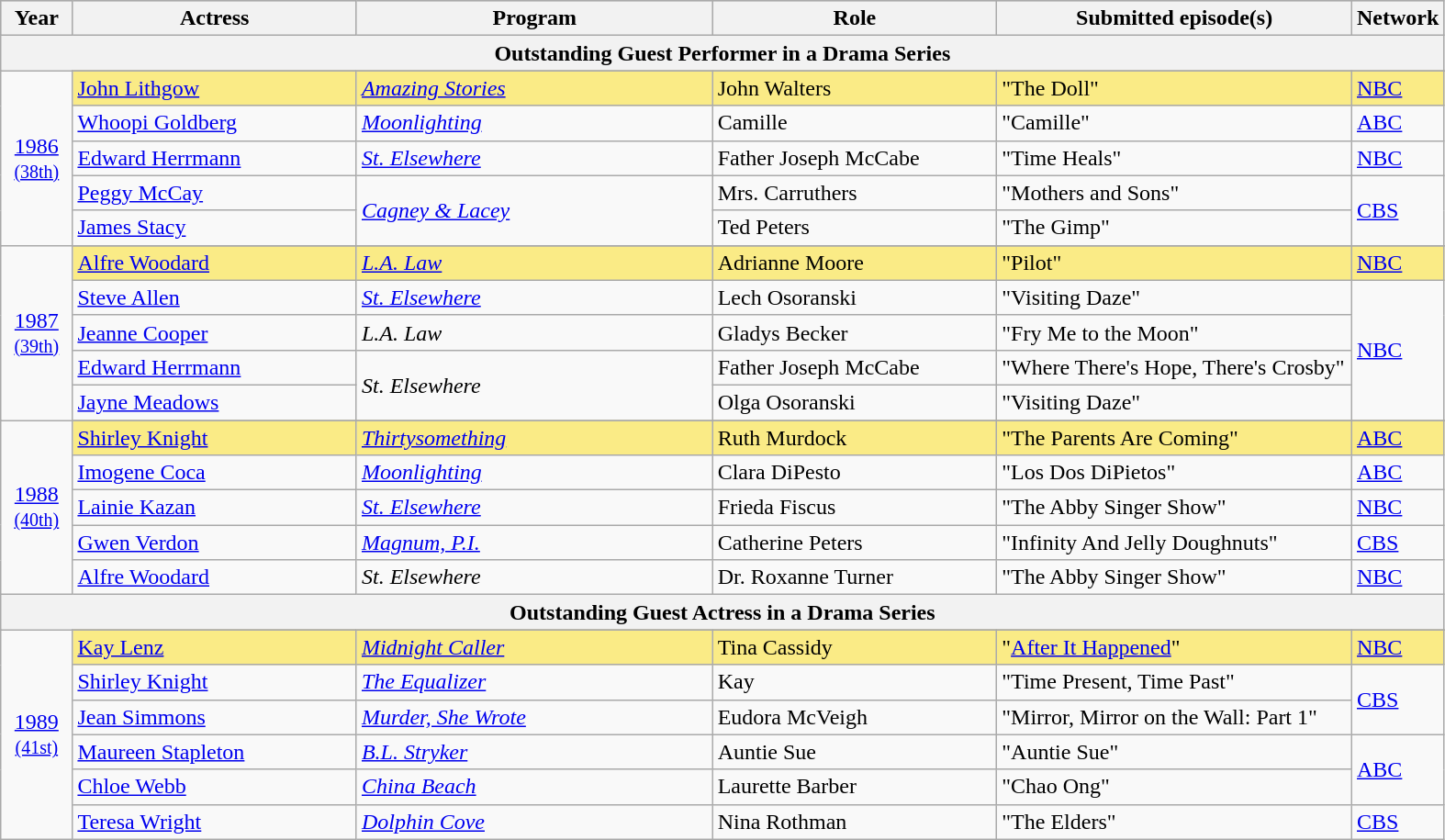<table class="wikitable" style="width:83%">
<tr style="background:#bebebe;">
<th style="width:5%;">Year</th>
<th style="width:20%;">Actress</th>
<th style="width:25%;">Program</th>
<th style="width:20%;">Role</th>
<th style="width:25%;">Submitted episode(s)</th>
<th style="width:5%;">Network</th>
</tr>
<tr>
<th colspan="7">Outstanding Guest Performer in a Drama Series</th>
</tr>
<tr>
<td rowspan=6 style="text-align:center"><a href='#'>1986</a><br><small><a href='#'>(38th)</a></small><br></td>
</tr>
<tr>
<td style="background:#FAEB86"><a href='#'>John Lithgow</a></td>
<td style="background:#FAEB86"><em><a href='#'>Amazing Stories</a></em></td>
<td style="background:#FAEB86">John Walters</td>
<td style="background:#FAEB86">"The Doll"</td>
<td style="background:#FAEB86"><a href='#'>NBC</a></td>
</tr>
<tr>
<td><a href='#'>Whoopi Goldberg</a></td>
<td><em><a href='#'>Moonlighting</a></em></td>
<td>Camille</td>
<td>"Camille"</td>
<td><a href='#'>ABC</a></td>
</tr>
<tr>
<td><a href='#'>Edward Herrmann</a></td>
<td><em><a href='#'>St. Elsewhere</a></em></td>
<td>Father Joseph McCabe</td>
<td>"Time Heals"</td>
<td><a href='#'>NBC</a></td>
</tr>
<tr>
<td><a href='#'>Peggy McCay</a></td>
<td rowspan="2"><em><a href='#'>Cagney & Lacey</a></em></td>
<td>Mrs. Carruthers</td>
<td>"Mothers and Sons"</td>
<td rowspan="2"><a href='#'>CBS</a></td>
</tr>
<tr>
<td><a href='#'>James Stacy</a></td>
<td>Ted Peters</td>
<td>"The Gimp"</td>
</tr>
<tr>
<td rowspan=6 style="text-align:center"><a href='#'>1987</a><br><small><a href='#'>(39th)</a></small><br></td>
</tr>
<tr>
<td style="background:#FAEB86"><a href='#'>Alfre Woodard</a></td>
<td style="background:#FAEB86"><em><a href='#'>L.A. Law</a></em></td>
<td style="background:#FAEB86">Adrianne Moore</td>
<td style="background:#FAEB86">"Pilot"</td>
<td style="background:#FAEB86"><a href='#'>NBC</a></td>
</tr>
<tr>
<td><a href='#'>Steve Allen</a></td>
<td><em><a href='#'>St. Elsewhere</a></em></td>
<td>Lech Osoranski</td>
<td>"Visiting Daze"</td>
<td rowspan="4"><a href='#'>NBC</a></td>
</tr>
<tr>
<td><a href='#'>Jeanne Cooper</a></td>
<td><em>L.A. Law</em></td>
<td>Gladys Becker</td>
<td>"Fry Me to the Moon"</td>
</tr>
<tr>
<td><a href='#'>Edward Herrmann</a></td>
<td rowspan="2"><em>St. Elsewhere</em></td>
<td>Father Joseph McCabe</td>
<td>"Where There's Hope, There's Crosby"</td>
</tr>
<tr>
<td><a href='#'>Jayne Meadows</a></td>
<td>Olga Osoranski</td>
<td>"Visiting Daze"</td>
</tr>
<tr>
<td rowspan=6 style="text-align:center"><a href='#'>1988</a><br><small><a href='#'>(40th)</a></small><br></td>
</tr>
<tr>
<td style="background:#FAEB86"><a href='#'>Shirley Knight</a></td>
<td style="background:#FAEB86"><em><a href='#'>Thirtysomething</a></em></td>
<td style="background:#FAEB86">Ruth Murdock</td>
<td style="background:#FAEB86">"The Parents Are Coming"</td>
<td style="background:#FAEB86"><a href='#'>ABC</a></td>
</tr>
<tr>
<td><a href='#'>Imogene Coca</a></td>
<td><em><a href='#'>Moonlighting</a></em></td>
<td>Clara DiPesto</td>
<td>"Los Dos DiPietos"</td>
<td><a href='#'>ABC</a></td>
</tr>
<tr>
<td><a href='#'>Lainie Kazan</a></td>
<td><em><a href='#'>St. Elsewhere</a></em></td>
<td>Frieda Fiscus</td>
<td>"The Abby Singer Show"</td>
<td><a href='#'>NBC</a></td>
</tr>
<tr>
<td><a href='#'>Gwen Verdon</a></td>
<td><em><a href='#'>Magnum, P.I.</a></em></td>
<td>Catherine Peters</td>
<td>"Infinity And Jelly Doughnuts"</td>
<td><a href='#'>CBS</a></td>
</tr>
<tr>
<td><a href='#'>Alfre Woodard</a></td>
<td><em>St. Elsewhere</em></td>
<td>Dr. Roxanne Turner</td>
<td>"The Abby Singer Show"</td>
<td><a href='#'>NBC</a></td>
</tr>
<tr>
<th colspan="7">Outstanding Guest Actress in a Drama Series</th>
</tr>
<tr>
<td rowspan="7" style="text-align:center"><a href='#'>1989</a><br><small><a href='#'>(41st)</a></small><br></td>
</tr>
<tr>
<td style="background:#FAEB86"><a href='#'>Kay Lenz</a></td>
<td style="background:#FAEB86"><em><a href='#'>Midnight Caller</a></em></td>
<td style="background:#FAEB86">Tina Cassidy</td>
<td style="background:#FAEB86">"<a href='#'>After It Happened</a>"</td>
<td style="background:#FAEB86"><a href='#'>NBC</a></td>
</tr>
<tr>
<td><a href='#'>Shirley Knight</a></td>
<td><em><a href='#'>The Equalizer</a></em></td>
<td>Kay</td>
<td>"Time Present, Time Past"</td>
<td rowspan="2"><a href='#'>CBS</a></td>
</tr>
<tr>
<td><a href='#'>Jean Simmons</a></td>
<td><em><a href='#'>Murder, She Wrote</a></em></td>
<td>Eudora McVeigh</td>
<td>"Mirror, Mirror on the Wall: Part 1"</td>
</tr>
<tr>
<td><a href='#'>Maureen Stapleton</a></td>
<td><em><a href='#'>B.L. Stryker</a></em></td>
<td>Auntie Sue</td>
<td>"Auntie Sue"</td>
<td rowspan="2"><a href='#'>ABC</a></td>
</tr>
<tr>
<td><a href='#'>Chloe Webb</a></td>
<td><em><a href='#'>China Beach</a></em></td>
<td>Laurette Barber</td>
<td>"Chao Ong"</td>
</tr>
<tr>
<td><a href='#'>Teresa Wright</a></td>
<td><em><a href='#'>Dolphin Cove</a></em></td>
<td>Nina Rothman</td>
<td>"The Elders"</td>
<td><a href='#'>CBS</a></td>
</tr>
</table>
